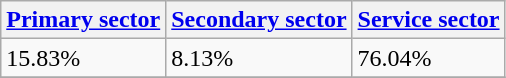<table class="wikitable" border="1">
<tr>
<th><a href='#'>Primary sector</a></th>
<th><a href='#'>Secondary sector</a></th>
<th><a href='#'>Service sector</a></th>
</tr>
<tr>
<td>15.83%</td>
<td>8.13%</td>
<td>76.04%</td>
</tr>
<tr>
</tr>
</table>
